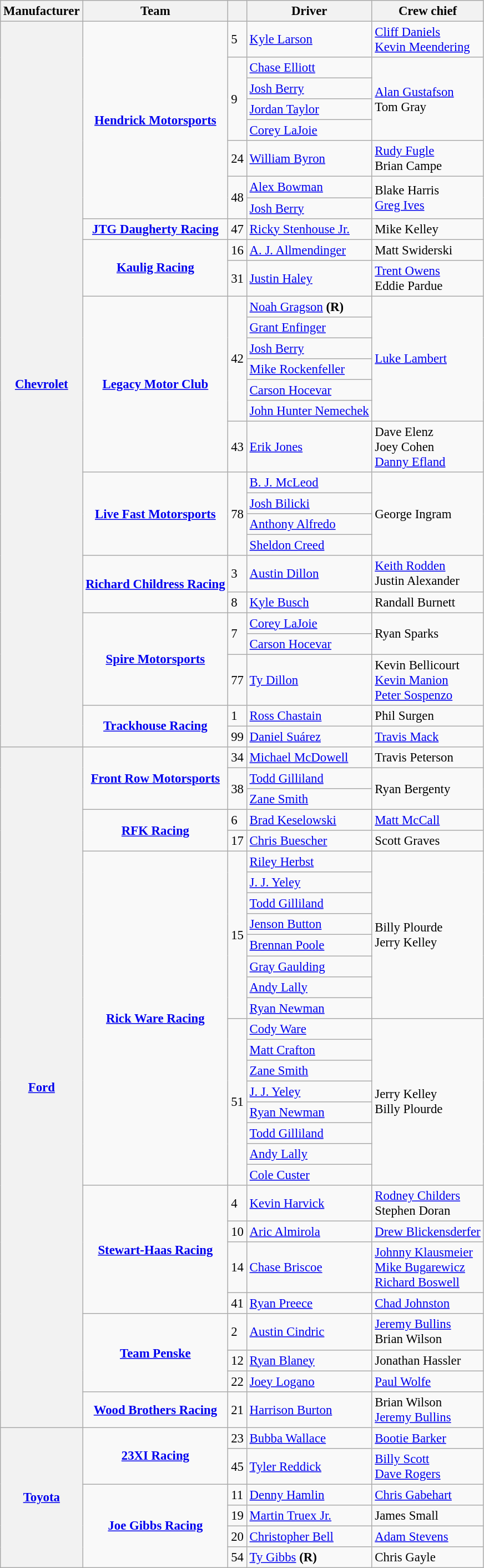<table class="wikitable" style="font-size: 95%;">
<tr>
<th>Manufacturer</th>
<th>Team</th>
<th></th>
<th>Driver</th>
<th>Crew chief</th>
</tr>
<tr>
<th rowspan=29><a href='#'>Chevrolet</a></th>
<td rowspan=8 style="text-align:center;"><strong><a href='#'>Hendrick Motorsports</a></strong></td>
<td>5</td>
<td><a href='#'>Kyle Larson</a></td>
<td><a href='#'>Cliff Daniels</a> <small></small> <br> <a href='#'>Kevin Meendering</a> <small></small></td>
</tr>
<tr>
<td rowspan=4>9</td>
<td><a href='#'>Chase Elliott</a> <small></small></td>
<td rowspan=4><a href='#'>Alan Gustafson</a> <small></small> <br> Tom Gray <small></small></td>
</tr>
<tr>
<td><a href='#'>Josh Berry</a> <small></small></td>
</tr>
<tr>
<td><a href='#'>Jordan Taylor</a> <small></small></td>
</tr>
<tr>
<td><a href='#'>Corey LaJoie</a> <small></small></td>
</tr>
<tr>
<td>24</td>
<td><a href='#'>William Byron</a></td>
<td><a href='#'>Rudy Fugle</a> <small></small> <br> Brian Campe <small></small></td>
</tr>
<tr>
<td rowspan=2>48</td>
<td><a href='#'>Alex Bowman</a> <small></small></td>
<td rowspan=2>Blake Harris <small></small> <br> <a href='#'>Greg Ives</a> <small></small></td>
</tr>
<tr>
<td><a href='#'>Josh Berry</a> <small></small></td>
</tr>
<tr>
<td style="text-align:center;"><strong><a href='#'>JTG Daugherty Racing</a></strong></td>
<td>47</td>
<td><a href='#'>Ricky Stenhouse Jr.</a></td>
<td>Mike Kelley</td>
</tr>
<tr>
<td rowspan=2 style="text-align:center;"><strong><a href='#'>Kaulig Racing</a></strong></td>
<td>16</td>
<td><a href='#'>A. J. Allmendinger</a></td>
<td>Matt Swiderski</td>
</tr>
<tr>
<td>31</td>
<td><a href='#'>Justin Haley</a></td>
<td><a href='#'>Trent Owens</a> <small></small> <br> Eddie Pardue <small></small></td>
</tr>
<tr>
<td rowspan=7 style="text-align:center;"><strong><a href='#'>Legacy Motor Club</a></strong></td>
<td rowspan=6>42</td>
<td><a href='#'>Noah Gragson</a> <strong>(R)</strong> <small></small></td>
<td rowspan=6><a href='#'>Luke Lambert</a></td>
</tr>
<tr>
<td><a href='#'>Grant Enfinger</a> <small></small></td>
</tr>
<tr>
<td><a href='#'>Josh Berry</a> <small></small></td>
</tr>
<tr>
<td><a href='#'>Mike Rockenfeller</a> <small></small></td>
</tr>
<tr>
<td><a href='#'>Carson Hocevar</a> <small></small></td>
</tr>
<tr>
<td><a href='#'>John Hunter Nemechek</a> <small></small></td>
</tr>
<tr>
<td>43</td>
<td><a href='#'>Erik Jones</a></td>
<td>Dave Elenz <small></small> <br> Joey Cohen <small></small> <br> <a href='#'>Danny Efland</a> <small></small></td>
</tr>
<tr>
<td rowspan=4 style="text-align:center;"><strong><a href='#'>Live Fast Motorsports</a></strong></td>
<td rowspan=4>78</td>
<td><a href='#'>B. J. McLeod</a>  <small></small></td>
<td rowspan=4>George Ingram</td>
</tr>
<tr>
<td><a href='#'>Josh Bilicki</a> <small></small></td>
</tr>
<tr>
<td><a href='#'>Anthony Alfredo</a> <small></small></td>
</tr>
<tr>
<td><a href='#'>Sheldon Creed</a> <small></small></td>
</tr>
<tr>
<td rowspan=2 style="text-align:center;"><strong><a href='#'>Richard Childress Racing</a></strong></td>
<td>3</td>
<td><a href='#'>Austin Dillon</a></td>
<td><a href='#'>Keith Rodden</a> <small></small> <br> Justin Alexander <small></small></td>
</tr>
<tr>
<td>8</td>
<td><a href='#'>Kyle Busch</a></td>
<td>Randall Burnett</td>
</tr>
<tr>
<td rowspan=3 style="text-align:center;"><strong><a href='#'>Spire Motorsports</a></strong></td>
<td rowspan=2>7</td>
<td><a href='#'>Corey LaJoie</a> <small></small></td>
<td rowspan=2>Ryan Sparks</td>
</tr>
<tr>
<td><a href='#'>Carson Hocevar</a> <small></small></td>
</tr>
<tr>
<td>77</td>
<td><a href='#'>Ty Dillon</a></td>
<td>Kevin Bellicourt <small></small> <br> <a href='#'>Kevin Manion</a> <small></small> <br> <a href='#'>Peter Sospenzo</a> <small></small></td>
</tr>
<tr>
<td rowspan=2 style="text-align:center;"><strong><a href='#'>Trackhouse Racing</a></strong></td>
<td>1</td>
<td><a href='#'>Ross Chastain</a></td>
<td>Phil Surgen</td>
</tr>
<tr>
<td>99</td>
<td><a href='#'>Daniel Suárez</a></td>
<td><a href='#'>Travis Mack</a></td>
</tr>
<tr>
<th rowspan=29><a href='#'>Ford</a></th>
<td rowspan=3 style="text-align:center;"><strong><a href='#'>Front Row Motorsports</a></strong></td>
<td>34</td>
<td><a href='#'>Michael McDowell</a></td>
<td>Travis Peterson</td>
</tr>
<tr>
<td rowspan=2>38</td>
<td><a href='#'>Todd Gilliland</a> <small></small></td>
<td rowspan=2>Ryan Bergenty</td>
</tr>
<tr>
<td><a href='#'>Zane Smith</a> <small></small></td>
</tr>
<tr>
<td rowspan=2 style="text-align:center;"><strong><a href='#'>RFK Racing</a></strong></td>
<td>6</td>
<td><a href='#'>Brad Keselowski</a></td>
<td><a href='#'>Matt McCall</a></td>
</tr>
<tr>
<td>17</td>
<td><a href='#'>Chris Buescher</a></td>
<td>Scott Graves</td>
</tr>
<tr>
<td rowspan=16 style="text-align:center;"><strong><a href='#'>Rick Ware Racing</a></strong></td>
<td rowspan=8>15</td>
<td><a href='#'>Riley Herbst</a> <small></small></td>
<td rowspan=8>Billy Plourde <small></small> <br> Jerry Kelley <small></small></td>
</tr>
<tr>
<td><a href='#'>J. J. Yeley</a> <small></small></td>
</tr>
<tr>
<td><a href='#'>Todd Gilliland</a> <small></small></td>
</tr>
<tr>
<td><a href='#'>Jenson Button</a> <small></small></td>
</tr>
<tr>
<td><a href='#'>Brennan Poole</a> <small></small></td>
</tr>
<tr>
<td><a href='#'>Gray Gaulding</a> <small></small></td>
</tr>
<tr>
<td><a href='#'>Andy Lally</a> <small></small></td>
</tr>
<tr>
<td><a href='#'>Ryan Newman</a> <small></small></td>
</tr>
<tr>
<td rowspan=8>51</td>
<td><a href='#'>Cody Ware</a> <small></small></td>
<td rowspan=8>Jerry Kelley <small></small> <br> Billy Plourde <small></small></td>
</tr>
<tr>
<td><a href='#'>Matt Crafton</a> <small></small></td>
</tr>
<tr>
<td><a href='#'>Zane Smith</a> <small></small></td>
</tr>
<tr>
<td><a href='#'>J. J. Yeley</a> <small></small></td>
</tr>
<tr>
<td><a href='#'>Ryan Newman</a> <small></small></td>
</tr>
<tr>
<td><a href='#'>Todd Gilliland</a> <small></small></td>
</tr>
<tr>
<td><a href='#'>Andy Lally</a> <small></small></td>
</tr>
<tr>
<td><a href='#'>Cole Custer</a> <small></small></td>
</tr>
<tr>
<td rowspan=4 style="text-align:center;"><strong><a href='#'>Stewart-Haas Racing</a></strong></td>
<td>4</td>
<td><a href='#'>Kevin Harvick</a></td>
<td><a href='#'>Rodney Childers</a> <small></small> <br> Stephen Doran <small></small></td>
</tr>
<tr>
<td>10</td>
<td><a href='#'>Aric Almirola</a></td>
<td><a href='#'>Drew Blickensderfer</a></td>
</tr>
<tr>
<td>14</td>
<td><a href='#'>Chase Briscoe</a></td>
<td><a href='#'>Johnny Klausmeier</a> <small></small> <br> <a href='#'>Mike Bugarewicz</a> <small></small> <br> <a href='#'>Richard Boswell</a> <small></small></td>
</tr>
<tr>
<td>41</td>
<td><a href='#'>Ryan Preece</a></td>
<td><a href='#'>Chad Johnston</a></td>
</tr>
<tr>
<td rowspan=3 style="text-align:center;"><strong><a href='#'>Team Penske</a></strong></td>
<td>2</td>
<td><a href='#'>Austin Cindric</a></td>
<td><a href='#'>Jeremy Bullins</a> <small></small> <br> Brian Wilson <small></small></td>
</tr>
<tr>
<td>12</td>
<td><a href='#'>Ryan Blaney</a></td>
<td>Jonathan Hassler</td>
</tr>
<tr>
<td>22</td>
<td><a href='#'>Joey Logano</a></td>
<td><a href='#'>Paul Wolfe</a></td>
</tr>
<tr>
<td style="text-align:center;"><strong><a href='#'>Wood Brothers Racing</a></strong></td>
<td>21</td>
<td><a href='#'>Harrison Burton</a></td>
<td>Brian Wilson <small></small> <br> <a href='#'>Jeremy Bullins</a> <small></small></td>
</tr>
<tr>
<th rowspan=6><a href='#'>Toyota</a></th>
<td rowspan=2 style="text-align:center;"><strong><a href='#'>23XI Racing</a></strong></td>
<td>23</td>
<td><a href='#'>Bubba Wallace</a></td>
<td><a href='#'>Bootie Barker</a></td>
</tr>
<tr>
<td>45</td>
<td><a href='#'>Tyler Reddick</a></td>
<td><a href='#'>Billy Scott</a> <small></small> <br> <a href='#'>Dave Rogers</a> <small></small></td>
</tr>
<tr>
<td rowspan=4 style="text-align:center;"><strong><a href='#'>Joe Gibbs Racing</a></strong></td>
<td>11</td>
<td><a href='#'>Denny Hamlin</a></td>
<td><a href='#'>Chris Gabehart</a></td>
</tr>
<tr>
<td>19</td>
<td><a href='#'>Martin Truex Jr.</a></td>
<td>James Small</td>
</tr>
<tr>
<td>20</td>
<td><a href='#'>Christopher Bell</a></td>
<td><a href='#'>Adam Stevens</a></td>
</tr>
<tr>
<td>54</td>
<td><a href='#'>Ty Gibbs</a> <strong>(R)</strong></td>
<td>Chris Gayle</td>
</tr>
</table>
